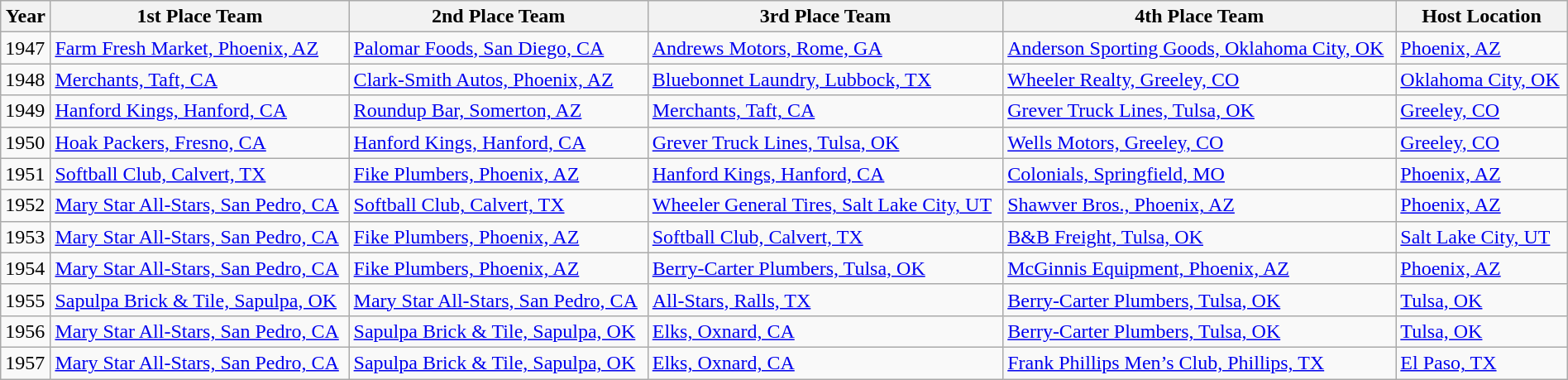<table class="wikitable" style="width:100%; text-align:left">
<tr>
<th>Year</th>
<th>1st Place Team</th>
<th>2nd Place Team</th>
<th>3rd Place Team</th>
<th>4th Place Team</th>
<th>Host Location</th>
</tr>
<tr>
<td>1947</td>
<td><a href='#'>Farm Fresh Market, Phoenix, AZ</a></td>
<td><a href='#'>Palomar Foods, San Diego, CA</a></td>
<td><a href='#'>Andrews Motors, Rome, GA</a></td>
<td><a href='#'>Anderson Sporting Goods, Oklahoma City, OK</a></td>
<td><a href='#'>Phoenix, AZ</a></td>
</tr>
<tr>
<td>1948</td>
<td><a href='#'>Merchants, Taft, CA</a></td>
<td><a href='#'>Clark-Smith Autos, Phoenix, AZ</a></td>
<td><a href='#'>Bluebonnet Laundry, Lubbock, TX</a></td>
<td><a href='#'>Wheeler Realty, Greeley, CO</a></td>
<td><a href='#'>Oklahoma City, OK</a></td>
</tr>
<tr>
<td>1949</td>
<td><a href='#'>Hanford Kings, Hanford, CA</a></td>
<td><a href='#'>Roundup Bar, Somerton, AZ</a></td>
<td><a href='#'>Merchants, Taft, CA</a></td>
<td><a href='#'>Grever Truck Lines, Tulsa, OK</a></td>
<td><a href='#'>Greeley, CO</a></td>
</tr>
<tr>
<td>1950</td>
<td><a href='#'>Hoak Packers, Fresno, CA</a></td>
<td><a href='#'>Hanford Kings, Hanford, CA</a></td>
<td><a href='#'>Grever Truck Lines, Tulsa, OK</a></td>
<td><a href='#'>Wells Motors, Greeley, CO</a></td>
<td><a href='#'>Greeley, CO</a></td>
</tr>
<tr>
<td>1951</td>
<td><a href='#'>Softball Club, Calvert, TX</a></td>
<td><a href='#'>Fike Plumbers, Phoenix, AZ</a></td>
<td><a href='#'>Hanford Kings, Hanford, CA</a></td>
<td><a href='#'>Colonials, Springfield, MO</a></td>
<td><a href='#'>Phoenix, AZ</a></td>
</tr>
<tr>
<td>1952</td>
<td><a href='#'>Mary Star All-Stars, San Pedro, CA</a></td>
<td><a href='#'>Softball Club, Calvert, TX</a></td>
<td><a href='#'>Wheeler General Tires, Salt Lake City, UT</a></td>
<td><a href='#'>Shawver Bros., Phoenix, AZ</a></td>
<td><a href='#'>Phoenix, AZ</a></td>
</tr>
<tr>
<td>1953</td>
<td><a href='#'>Mary Star All-Stars, San Pedro, CA</a></td>
<td><a href='#'>Fike Plumbers, Phoenix, AZ</a></td>
<td><a href='#'>Softball Club, Calvert, TX</a></td>
<td><a href='#'>B&B Freight, Tulsa, OK</a></td>
<td><a href='#'>Salt Lake City, UT</a></td>
</tr>
<tr>
<td>1954</td>
<td><a href='#'>Mary Star All-Stars, San Pedro, CA</a></td>
<td><a href='#'>Fike Plumbers, Phoenix, AZ</a></td>
<td><a href='#'>Berry-Carter Plumbers, Tulsa, OK</a></td>
<td><a href='#'>McGinnis Equipment, Phoenix, AZ</a></td>
<td><a href='#'>Phoenix, AZ</a></td>
</tr>
<tr>
<td>1955</td>
<td><a href='#'>Sapulpa Brick & Tile, Sapulpa, OK</a></td>
<td><a href='#'>Mary Star All-Stars, San Pedro, CA</a></td>
<td><a href='#'>All-Stars, Ralls, TX</a></td>
<td><a href='#'>Berry-Carter Plumbers, Tulsa, OK</a></td>
<td><a href='#'>Tulsa, OK</a></td>
</tr>
<tr>
<td>1956</td>
<td><a href='#'>Mary Star All-Stars, San Pedro, CA</a></td>
<td><a href='#'>Sapulpa Brick & Tile, Sapulpa, OK</a></td>
<td><a href='#'>Elks, Oxnard, CA</a></td>
<td><a href='#'>Berry-Carter Plumbers, Tulsa, OK</a></td>
<td><a href='#'>Tulsa, OK</a></td>
</tr>
<tr>
<td>1957</td>
<td><a href='#'>Mary Star All-Stars, San Pedro, CA</a></td>
<td><a href='#'>Sapulpa Brick & Tile, Sapulpa, OK</a></td>
<td><a href='#'>Elks, Oxnard, CA</a></td>
<td><a href='#'>Frank Phillips Men’s Club, Phillips, TX</a></td>
<td><a href='#'>El Paso, TX</a></td>
</tr>
</table>
